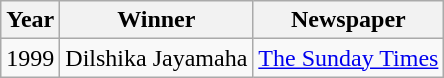<table class="wikitable sortable mw-collapsible mw-collapsed">
<tr>
<th>Year</th>
<th>Winner</th>
<th>Newspaper</th>
</tr>
<tr>
<td>1999</td>
<td>Dilshika Jayamaha</td>
<td><a href='#'>The Sunday Times</a></td>
</tr>
</table>
